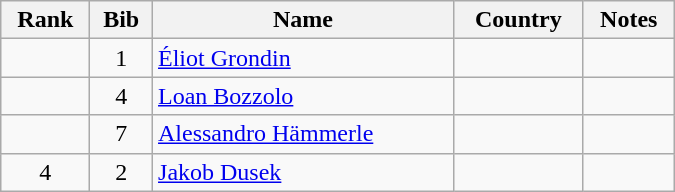<table class="wikitable" style="text-align:center; width:450px">
<tr>
<th>Rank</th>
<th>Bib</th>
<th>Name</th>
<th>Country</th>
<th>Notes</th>
</tr>
<tr>
<td></td>
<td>1</td>
<td align=left><a href='#'>Éliot Grondin</a></td>
<td align=left></td>
<td></td>
</tr>
<tr>
<td></td>
<td>4</td>
<td align=left><a href='#'>Loan Bozzolo</a></td>
<td align=left></td>
<td></td>
</tr>
<tr>
<td></td>
<td>7</td>
<td align=left><a href='#'>Alessandro Hämmerle</a></td>
<td align=left></td>
<td></td>
</tr>
<tr>
<td>4</td>
<td>2</td>
<td align=left><a href='#'>Jakob Dusek</a></td>
<td align=left></td>
<td></td>
</tr>
</table>
